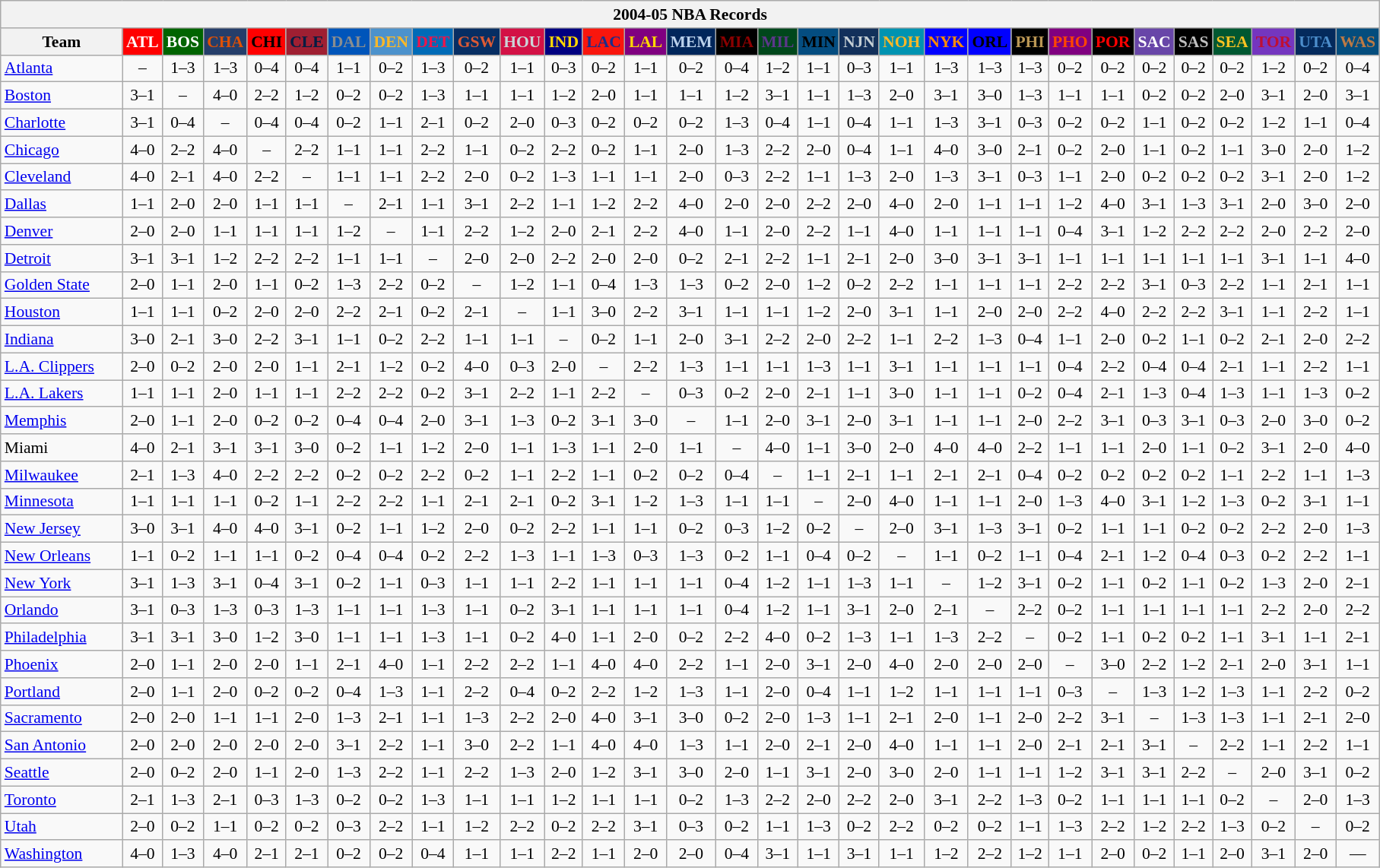<table class="wikitable" style="font-size:90%; text-align:center;">
<tr>
<th colspan=31>2004-05 NBA Records</th>
</tr>
<tr>
<th width=100>Team</th>
<th style="background:#FF0000;color:#FFFFFF;width=35">ATL</th>
<th style="background:#006400;color:#FFFFFF;width=35">BOS</th>
<th style="background:#253E6A;color:#DF5106;width=35">CHA</th>
<th style="background:#FF0000;color:#000000;width=35">CHI</th>
<th style="background:#9F1F32;color:#001D43;width=35">CLE</th>
<th style="background:#0055BA;color:#898D8F;width=35">DAL</th>
<th style="background:#4C92CC;color:#FDB827;width=35">DEN</th>
<th style="background:#006BB7;color:#ED164B;width=35">DET</th>
<th style="background:#072E63;color:#DC5A34;width=35">GSW</th>
<th style="background:#D31145;color:#CBD4D8;width=35">HOU</th>
<th style="background:#000080;color:#FFD700;width=35">IND</th>
<th style="background:#F9160D;color:#1A2E8B;width=35">LAC</th>
<th style="background:#800080;color:#FFD700;width=35">LAL</th>
<th style="background:#00265B;color:#BAD1EB;width=35">MEM</th>
<th style="background:#000000;color:#8B0000;width=35">MIA</th>
<th style="background:#00471B;color:#5C378A;width=35">MIL</th>
<th style="background:#044D80;color:#000000;width=35">MIN</th>
<th style="background:#12305B;color:#C4CED4;width=35">NJN</th>
<th style="background:#0093B1;color:#FDB827;width=35">NOH</th>
<th style="background:#0000FF;color:#FF8C00;width=35">NYK</th>
<th style="background:#0000FF;color:#000000;width=35">ORL</th>
<th style="background:#000000;color:#BB9754;width=35">PHI</th>
<th style="background:#800080;color:#FF4500;width=35">PHO</th>
<th style="background:#000000;color:#FF0000;width=35">POR</th>
<th style="background:#6846A8;color:#FFFFFF;width=35">SAC</th>
<th style="background:#000000;color:#C0C0C0;width=35">SAS</th>
<th style="background:#005831;color:#FFC322;width=35">SEA</th>
<th style="background:#7436BF;color:#BE0F34;width=35">TOR</th>
<th style="background:#042A5C;color:#4C8ECC;width=35">UTA</th>
<th style="background:#044D7D;color:#BC7A44;width=35">WAS</th>
</tr>
<tr>
<td style="text-align:left;"><a href='#'>Atlanta</a></td>
<td>–</td>
<td>1–3</td>
<td>1–3</td>
<td>0–4</td>
<td>0–4</td>
<td>1–1</td>
<td>0–2</td>
<td>1–3</td>
<td>0–2</td>
<td>1–1</td>
<td>0–3</td>
<td>0–2</td>
<td>1–1</td>
<td>0–2</td>
<td>0–4</td>
<td>1–2</td>
<td>1–1</td>
<td>0–3</td>
<td>1–1</td>
<td>1–3</td>
<td>1–3</td>
<td>1–3</td>
<td>0–2</td>
<td>0–2</td>
<td>0–2</td>
<td>0–2</td>
<td>0–2</td>
<td>1–2</td>
<td>0–2</td>
<td>0–4</td>
</tr>
<tr>
<td style="text-align:left;"><a href='#'>Boston</a></td>
<td>3–1</td>
<td>–</td>
<td>4–0</td>
<td>2–2</td>
<td>1–2</td>
<td>0–2</td>
<td>0–2</td>
<td>1–3</td>
<td>1–1</td>
<td>1–1</td>
<td>1–2</td>
<td>2–0</td>
<td>1–1</td>
<td>1–1</td>
<td>1–2</td>
<td>3–1</td>
<td>1–1</td>
<td>1–3</td>
<td>2–0</td>
<td>3–1</td>
<td>3–0</td>
<td>1–3</td>
<td>1–1</td>
<td>1–1</td>
<td>0–2</td>
<td>0–2</td>
<td>2–0</td>
<td>3–1</td>
<td>2–0</td>
<td>3–1</td>
</tr>
<tr>
<td style="text-align:left;"><a href='#'>Charlotte</a></td>
<td>3–1</td>
<td>0–4</td>
<td>–</td>
<td>0–4</td>
<td>0–4</td>
<td>0–2</td>
<td>1–1</td>
<td>2–1</td>
<td>0–2</td>
<td>2–0</td>
<td>0–3</td>
<td>0–2</td>
<td>0–2</td>
<td>0–2</td>
<td>1–3</td>
<td>0–4</td>
<td>1–1</td>
<td>0–4</td>
<td>1–1</td>
<td>1–3</td>
<td>3–1</td>
<td>0–3</td>
<td>0–2</td>
<td>0–2</td>
<td>1–1</td>
<td>0–2</td>
<td>0–2</td>
<td>1–2</td>
<td>1–1</td>
<td>0–4</td>
</tr>
<tr>
<td style="text-align:left;"><a href='#'>Chicago</a></td>
<td>4–0</td>
<td>2–2</td>
<td>4–0</td>
<td>–</td>
<td>2–2</td>
<td>1–1</td>
<td>1–1</td>
<td>2–2</td>
<td>1–1</td>
<td>0–2</td>
<td>2–2</td>
<td>0–2</td>
<td>1–1</td>
<td>2–0</td>
<td>1–3</td>
<td>2–2</td>
<td>2–0</td>
<td>0–4</td>
<td>1–1</td>
<td>4–0</td>
<td>3–0</td>
<td>2–1</td>
<td>0–2</td>
<td>2–0</td>
<td>1–1</td>
<td>0–2</td>
<td>1–1</td>
<td>3–0</td>
<td>2–0</td>
<td>1–2</td>
</tr>
<tr>
<td style="text-align:left;"><a href='#'>Cleveland</a></td>
<td>4–0</td>
<td>2–1</td>
<td>4–0</td>
<td>2–2</td>
<td>–</td>
<td>1–1</td>
<td>1–1</td>
<td>2–2</td>
<td>2–0</td>
<td>0–2</td>
<td>1–3</td>
<td>1–1</td>
<td>1–1</td>
<td>2–0</td>
<td>0–3</td>
<td>2–2</td>
<td>1–1</td>
<td>1–3</td>
<td>2–0</td>
<td>1–3</td>
<td>3–1</td>
<td>0–3</td>
<td>1–1</td>
<td>2–0</td>
<td>0–2</td>
<td>0–2</td>
<td>0–2</td>
<td>3–1</td>
<td>2–0</td>
<td>1–2</td>
</tr>
<tr>
<td style="text-align:left;"><a href='#'>Dallas</a></td>
<td>1–1</td>
<td>2–0</td>
<td>2–0</td>
<td>1–1</td>
<td>1–1</td>
<td>–</td>
<td>2–1</td>
<td>1–1</td>
<td>3–1</td>
<td>2–2</td>
<td>1–1</td>
<td>1–2</td>
<td>2–2</td>
<td>4–0</td>
<td>2–0</td>
<td>2–0</td>
<td>2–2</td>
<td>2–0</td>
<td>4–0</td>
<td>2–0</td>
<td>1–1</td>
<td>1–1</td>
<td>1–2</td>
<td>4–0</td>
<td>3–1</td>
<td>1–3</td>
<td>3–1</td>
<td>2–0</td>
<td>3–0</td>
<td>2–0</td>
</tr>
<tr>
<td style="text-align:left;"><a href='#'>Denver</a></td>
<td>2–0</td>
<td>2–0</td>
<td>1–1</td>
<td>1–1</td>
<td>1–1</td>
<td>1–2</td>
<td>–</td>
<td>1–1</td>
<td>2–2</td>
<td>1–2</td>
<td>2–0</td>
<td>2–1</td>
<td>2–2</td>
<td>4–0</td>
<td>1–1</td>
<td>2–0</td>
<td>2–2</td>
<td>1–1</td>
<td>4–0</td>
<td>1–1</td>
<td>1–1</td>
<td>1–1</td>
<td>0–4</td>
<td>3–1</td>
<td>1–2</td>
<td>2–2</td>
<td>2–2</td>
<td>2–0</td>
<td>2–2</td>
<td>2–0</td>
</tr>
<tr>
<td style="text-align:left;"><a href='#'>Detroit</a></td>
<td>3–1</td>
<td>3–1</td>
<td>1–2</td>
<td>2–2</td>
<td>2–2</td>
<td>1–1</td>
<td>1–1</td>
<td>–</td>
<td>2–0</td>
<td>2–0</td>
<td>2–2</td>
<td>2–0</td>
<td>2–0</td>
<td>0–2</td>
<td>2–1</td>
<td>2–2</td>
<td>1–1</td>
<td>2–1</td>
<td>2–0</td>
<td>3–0</td>
<td>3–1</td>
<td>3–1</td>
<td>1–1</td>
<td>1–1</td>
<td>1–1</td>
<td>1–1</td>
<td>1–1</td>
<td>3–1</td>
<td>1–1</td>
<td>4–0</td>
</tr>
<tr>
<td style="text-align:left;"><a href='#'>Golden State</a></td>
<td>2–0</td>
<td>1–1</td>
<td>2–0</td>
<td>1–1</td>
<td>0–2</td>
<td>1–3</td>
<td>2–2</td>
<td>0–2</td>
<td>–</td>
<td>1–2</td>
<td>1–1</td>
<td>0–4</td>
<td>1–3</td>
<td>1–3</td>
<td>0–2</td>
<td>2–0</td>
<td>1–2</td>
<td>0–2</td>
<td>2–2</td>
<td>1–1</td>
<td>1–1</td>
<td>1–1</td>
<td>2–2</td>
<td>2–2</td>
<td>3–1</td>
<td>0–3</td>
<td>2–2</td>
<td>1–1</td>
<td>2–1</td>
<td>1–1</td>
</tr>
<tr>
<td style="text-align:left;"><a href='#'>Houston</a></td>
<td>1–1</td>
<td>1–1</td>
<td>0–2</td>
<td>2–0</td>
<td>2–0</td>
<td>2–2</td>
<td>2–1</td>
<td>0–2</td>
<td>2–1</td>
<td>–</td>
<td>1–1</td>
<td>3–0</td>
<td>2–2</td>
<td>3–1</td>
<td>1–1</td>
<td>1–1</td>
<td>1–2</td>
<td>2–0</td>
<td>3–1</td>
<td>1–1</td>
<td>2–0</td>
<td>2–0</td>
<td>2–2</td>
<td>4–0</td>
<td>2–2</td>
<td>2–2</td>
<td>3–1</td>
<td>1–1</td>
<td>2–2</td>
<td>1–1</td>
</tr>
<tr>
<td style="text-align:left;"><a href='#'>Indiana</a></td>
<td>3–0</td>
<td>2–1</td>
<td>3–0</td>
<td>2–2</td>
<td>3–1</td>
<td>1–1</td>
<td>0–2</td>
<td>2–2</td>
<td>1–1</td>
<td>1–1</td>
<td>–</td>
<td>0–2</td>
<td>1–1</td>
<td>2–0</td>
<td>3–1</td>
<td>2–2</td>
<td>2–0</td>
<td>2–2</td>
<td>1–1</td>
<td>2–2</td>
<td>1–3</td>
<td>0–4</td>
<td>1–1</td>
<td>2–0</td>
<td>0–2</td>
<td>1–1</td>
<td>0–2</td>
<td>2–1</td>
<td>2–0</td>
<td>2–2</td>
</tr>
<tr>
<td style="text-align:left;"><a href='#'>L.A. Clippers</a></td>
<td>2–0</td>
<td>0–2</td>
<td>2–0</td>
<td>2–0</td>
<td>1–1</td>
<td>2–1</td>
<td>1–2</td>
<td>0–2</td>
<td>4–0</td>
<td>0–3</td>
<td>2–0</td>
<td>–</td>
<td>2–2</td>
<td>1–3</td>
<td>1–1</td>
<td>1–1</td>
<td>1–3</td>
<td>1–1</td>
<td>3–1</td>
<td>1–1</td>
<td>1–1</td>
<td>1–1</td>
<td>0–4</td>
<td>2–2</td>
<td>0–4</td>
<td>0–4</td>
<td>2–1</td>
<td>1–1</td>
<td>2–2</td>
<td>1–1</td>
</tr>
<tr>
<td style="text-align:left;"><a href='#'>L.A. Lakers</a></td>
<td>1–1</td>
<td>1–1</td>
<td>2–0</td>
<td>1–1</td>
<td>1–1</td>
<td>2–2</td>
<td>2–2</td>
<td>0–2</td>
<td>3–1</td>
<td>2–2</td>
<td>1–1</td>
<td>2–2</td>
<td>–</td>
<td>0–3</td>
<td>0–2</td>
<td>2–0</td>
<td>2–1</td>
<td>1–1</td>
<td>3–0</td>
<td>1–1</td>
<td>1–1</td>
<td>0–2</td>
<td>0–4</td>
<td>2–1</td>
<td>1–3</td>
<td>0–4</td>
<td>1–3</td>
<td>1–1</td>
<td>1–3</td>
<td>0–2</td>
</tr>
<tr>
<td style="text-align:left;"><a href='#'>Memphis</a></td>
<td>2–0</td>
<td>1–1</td>
<td>2–0</td>
<td>0–2</td>
<td>0–2</td>
<td>0–4</td>
<td>0–4</td>
<td>2–0</td>
<td>3–1</td>
<td>1–3</td>
<td>0–2</td>
<td>3–1</td>
<td>3–0</td>
<td>–</td>
<td>1–1</td>
<td>2–0</td>
<td>3–1</td>
<td>2–0</td>
<td>3–1</td>
<td>1–1</td>
<td>1–1</td>
<td>2–0</td>
<td>2–2</td>
<td>3–1</td>
<td>0–3</td>
<td>3–1</td>
<td>0–3</td>
<td>2–0</td>
<td>3–0</td>
<td>0–2</td>
</tr>
<tr>
<td style="text-align:left;">Miami</td>
<td>4–0</td>
<td>2–1</td>
<td>3–1</td>
<td>3–1</td>
<td>3–0</td>
<td>0–2</td>
<td>1–1</td>
<td>1–2</td>
<td>2–0</td>
<td>1–1</td>
<td>1–3</td>
<td>1–1</td>
<td>2–0</td>
<td>1–1</td>
<td>–</td>
<td>4–0</td>
<td>1–1</td>
<td>3–0</td>
<td>2–0</td>
<td>4–0</td>
<td>4–0</td>
<td>2–2</td>
<td>1–1</td>
<td>1–1</td>
<td>2–0</td>
<td>1–1</td>
<td>0–2</td>
<td>3–1</td>
<td>2–0</td>
<td>4–0</td>
</tr>
<tr>
<td style="text-align:left;"><a href='#'>Milwaukee</a></td>
<td>2–1</td>
<td>1–3</td>
<td>4–0</td>
<td>2–2</td>
<td>2–2</td>
<td>0–2</td>
<td>0–2</td>
<td>2–2</td>
<td>0–2</td>
<td>1–1</td>
<td>2–2</td>
<td>1–1</td>
<td>0–2</td>
<td>0–2</td>
<td>0–4</td>
<td>–</td>
<td>1–1</td>
<td>2–1</td>
<td>1–1</td>
<td>2–1</td>
<td>2–1</td>
<td>0–4</td>
<td>0–2</td>
<td>0–2</td>
<td>0–2</td>
<td>0–2</td>
<td>1–1</td>
<td>2–2</td>
<td>1–1</td>
<td>1–3</td>
</tr>
<tr>
<td style="text-align:left;"><a href='#'>Minnesota</a></td>
<td>1–1</td>
<td>1–1</td>
<td>1–1</td>
<td>0–2</td>
<td>1–1</td>
<td>2–2</td>
<td>2–2</td>
<td>1–1</td>
<td>2–1</td>
<td>2–1</td>
<td>0–2</td>
<td>3–1</td>
<td>1–2</td>
<td>1–3</td>
<td>1–1</td>
<td>1–1</td>
<td>–</td>
<td>2–0</td>
<td>4–0</td>
<td>1–1</td>
<td>1–1</td>
<td>2–0</td>
<td>1–3</td>
<td>4–0</td>
<td>3–1</td>
<td>1–2</td>
<td>1–3</td>
<td>0–2</td>
<td>3–1</td>
<td>1–1</td>
</tr>
<tr>
<td style="text-align:left;"><a href='#'>New Jersey</a></td>
<td>3–0</td>
<td>3–1</td>
<td>4–0</td>
<td>4–0</td>
<td>3–1</td>
<td>0–2</td>
<td>1–1</td>
<td>1–2</td>
<td>2–0</td>
<td>0–2</td>
<td>2–2</td>
<td>1–1</td>
<td>1–1</td>
<td>0–2</td>
<td>0–3</td>
<td>1–2</td>
<td>0–2</td>
<td>–</td>
<td>2–0</td>
<td>3–1</td>
<td>1–3</td>
<td>3–1</td>
<td>0–2</td>
<td>1–1</td>
<td>1–1</td>
<td>0–2</td>
<td>0–2</td>
<td>2–2</td>
<td>2–0</td>
<td>1–3</td>
</tr>
<tr>
<td style="text-align:left;"><a href='#'>New Orleans</a></td>
<td>1–1</td>
<td>0–2</td>
<td>1–1</td>
<td>1–1</td>
<td>0–2</td>
<td>0–4</td>
<td>0–4</td>
<td>0–2</td>
<td>2–2</td>
<td>1–3</td>
<td>1–1</td>
<td>1–3</td>
<td>0–3</td>
<td>1–3</td>
<td>0–2</td>
<td>1–1</td>
<td>0–4</td>
<td>0–2</td>
<td>–</td>
<td>1–1</td>
<td>0–2</td>
<td>1–1</td>
<td>0–4</td>
<td>2–1</td>
<td>1–2</td>
<td>0–4</td>
<td>0–3</td>
<td>0–2</td>
<td>2–2</td>
<td>1–1</td>
</tr>
<tr>
<td style="text-align:left;"><a href='#'>New York</a></td>
<td>3–1</td>
<td>1–3</td>
<td>3–1</td>
<td>0–4</td>
<td>3–1</td>
<td>0–2</td>
<td>1–1</td>
<td>0–3</td>
<td>1–1</td>
<td>1–1</td>
<td>2–2</td>
<td>1–1</td>
<td>1–1</td>
<td>1–1</td>
<td>0–4</td>
<td>1–2</td>
<td>1–1</td>
<td>1–3</td>
<td>1–1</td>
<td>–</td>
<td>1–2</td>
<td>3–1</td>
<td>0–2</td>
<td>1–1</td>
<td>0–2</td>
<td>1–1</td>
<td>0–2</td>
<td>1–3</td>
<td>2–0</td>
<td>2–1</td>
</tr>
<tr>
<td style="text-align:left;"><a href='#'>Orlando</a></td>
<td>3–1</td>
<td>0–3</td>
<td>1–3</td>
<td>0–3</td>
<td>1–3</td>
<td>1–1</td>
<td>1–1</td>
<td>1–3</td>
<td>1–1</td>
<td>0–2</td>
<td>3–1</td>
<td>1–1</td>
<td>1–1</td>
<td>1–1</td>
<td>0–4</td>
<td>1–2</td>
<td>1–1</td>
<td>3–1</td>
<td>2–0</td>
<td>2–1</td>
<td>–</td>
<td>2–2</td>
<td>0–2</td>
<td>1–1</td>
<td>1–1</td>
<td>1–1</td>
<td>1–1</td>
<td>2–2</td>
<td>2–0</td>
<td>2–2</td>
</tr>
<tr>
<td style="text-align:left;"><a href='#'>Philadelphia</a></td>
<td>3–1</td>
<td>3–1</td>
<td>3–0</td>
<td>1–2</td>
<td>3–0</td>
<td>1–1</td>
<td>1–1</td>
<td>1–3</td>
<td>1–1</td>
<td>0–2</td>
<td>4–0</td>
<td>1–1</td>
<td>2–0</td>
<td>0–2</td>
<td>2–2</td>
<td>4–0</td>
<td>0–2</td>
<td>1–3</td>
<td>1–1</td>
<td>1–3</td>
<td>2–2</td>
<td>–</td>
<td>0–2</td>
<td>1–1</td>
<td>0–2</td>
<td>0–2</td>
<td>1–1</td>
<td>3–1</td>
<td>1–1</td>
<td>2–1</td>
</tr>
<tr>
<td style="text-align:left;"><a href='#'>Phoenix</a></td>
<td>2–0</td>
<td>1–1</td>
<td>2–0</td>
<td>2–0</td>
<td>1–1</td>
<td>2–1</td>
<td>4–0</td>
<td>1–1</td>
<td>2–2</td>
<td>2–2</td>
<td>1–1</td>
<td>4–0</td>
<td>4–0</td>
<td>2–2</td>
<td>1–1</td>
<td>2–0</td>
<td>3–1</td>
<td>2–0</td>
<td>4–0</td>
<td>2–0</td>
<td>2–0</td>
<td>2–0</td>
<td>–</td>
<td>3–0</td>
<td>2–2</td>
<td>1–2</td>
<td>2–1</td>
<td>2–0</td>
<td>3–1</td>
<td>1–1</td>
</tr>
<tr>
<td style="text-align:left;"><a href='#'>Portland</a></td>
<td>2–0</td>
<td>1–1</td>
<td>2–0</td>
<td>0–2</td>
<td>0–2</td>
<td>0–4</td>
<td>1–3</td>
<td>1–1</td>
<td>2–2</td>
<td>0–4</td>
<td>0–2</td>
<td>2–2</td>
<td>1–2</td>
<td>1–3</td>
<td>1–1</td>
<td>2–0</td>
<td>0–4</td>
<td>1–1</td>
<td>1–2</td>
<td>1–1</td>
<td>1–1</td>
<td>1–1</td>
<td>0–3</td>
<td>–</td>
<td>1–3</td>
<td>1–2</td>
<td>1–3</td>
<td>1–1</td>
<td>2–2</td>
<td>0–2</td>
</tr>
<tr>
<td style="text-align:left;"><a href='#'>Sacramento</a></td>
<td>2–0</td>
<td>2–0</td>
<td>1–1</td>
<td>1–1</td>
<td>2–0</td>
<td>1–3</td>
<td>2–1</td>
<td>1–1</td>
<td>1–3</td>
<td>2–2</td>
<td>2–0</td>
<td>4–0</td>
<td>3–1</td>
<td>3–0</td>
<td>0–2</td>
<td>2–0</td>
<td>1–3</td>
<td>1–1</td>
<td>2–1</td>
<td>2–0</td>
<td>1–1</td>
<td>2–0</td>
<td>2–2</td>
<td>3–1</td>
<td>–</td>
<td>1–3</td>
<td>1–3</td>
<td>1–1</td>
<td>2–1</td>
<td>2–0</td>
</tr>
<tr>
<td style="text-align:left;"><a href='#'>San Antonio</a></td>
<td>2–0</td>
<td>2–0</td>
<td>2–0</td>
<td>2–0</td>
<td>2–0</td>
<td>3–1</td>
<td>2–2</td>
<td>1–1</td>
<td>3–0</td>
<td>2–2</td>
<td>1–1</td>
<td>4–0</td>
<td>4–0</td>
<td>1–3</td>
<td>1–1</td>
<td>2–0</td>
<td>2–1</td>
<td>2–0</td>
<td>4–0</td>
<td>1–1</td>
<td>1–1</td>
<td>2–0</td>
<td>2–1</td>
<td>2–1</td>
<td>3–1</td>
<td>–</td>
<td>2–2</td>
<td>1–1</td>
<td>2–2</td>
<td>1–1</td>
</tr>
<tr>
<td style="text-align:left;"><a href='#'>Seattle</a></td>
<td>2–0</td>
<td>0–2</td>
<td>2–0</td>
<td>1–1</td>
<td>2–0</td>
<td>1–3</td>
<td>2–2</td>
<td>1–1</td>
<td>2–2</td>
<td>1–3</td>
<td>2–0</td>
<td>1–2</td>
<td>3–1</td>
<td>3–0</td>
<td>2–0</td>
<td>1–1</td>
<td>3–1</td>
<td>2–0</td>
<td>3–0</td>
<td>2–0</td>
<td>1–1</td>
<td>1–1</td>
<td>1–2</td>
<td>3–1</td>
<td>3–1</td>
<td>2–2</td>
<td>–</td>
<td>2–0</td>
<td>3–1</td>
<td>0–2</td>
</tr>
<tr>
<td style="text-align:left;"><a href='#'>Toronto</a></td>
<td>2–1</td>
<td>1–3</td>
<td>2–1</td>
<td>0–3</td>
<td>1–3</td>
<td>0–2</td>
<td>0–2</td>
<td>1–3</td>
<td>1–1</td>
<td>1–1</td>
<td>1–2</td>
<td>1–1</td>
<td>1–1</td>
<td>0–2</td>
<td>1–3</td>
<td>2–2</td>
<td>2–0</td>
<td>2–2</td>
<td>2–0</td>
<td>3–1</td>
<td>2–2</td>
<td>1–3</td>
<td>0–2</td>
<td>1–1</td>
<td>1–1</td>
<td>1–1</td>
<td>0–2</td>
<td>–</td>
<td>2–0</td>
<td>1–3</td>
</tr>
<tr>
<td style="text-align:left;"><a href='#'>Utah</a></td>
<td>2–0</td>
<td>0–2</td>
<td>1–1</td>
<td>0–2</td>
<td>0–2</td>
<td>0–3</td>
<td>2–2</td>
<td>1–1</td>
<td>1–2</td>
<td>2–2</td>
<td>0–2</td>
<td>2–2</td>
<td>3–1</td>
<td>0–3</td>
<td>0–2</td>
<td>1–1</td>
<td>1–3</td>
<td>0–2</td>
<td>2–2</td>
<td>0–2</td>
<td>0–2</td>
<td>1–1</td>
<td>1–3</td>
<td>2–2</td>
<td>1–2</td>
<td>2–2</td>
<td>1–3</td>
<td>0–2</td>
<td>–</td>
<td>0–2</td>
</tr>
<tr>
<td style="text-align:left;"><a href='#'>Washington</a></td>
<td>4–0</td>
<td>1–3</td>
<td>4–0</td>
<td>2–1</td>
<td>2–1</td>
<td>0–2</td>
<td>0–2</td>
<td>0–4</td>
<td>1–1</td>
<td>1–1</td>
<td>2–2</td>
<td>1–1</td>
<td>2–0</td>
<td>2–0</td>
<td>0–4</td>
<td>3–1</td>
<td>1–1</td>
<td>3–1</td>
<td>1–1</td>
<td>1–2</td>
<td>2–2</td>
<td>1–2</td>
<td>1–1</td>
<td>2–0</td>
<td>0–2</td>
<td>1–1</td>
<td>2–0</td>
<td>3–1</td>
<td>2–0</td>
<td>—</td>
</tr>
</table>
